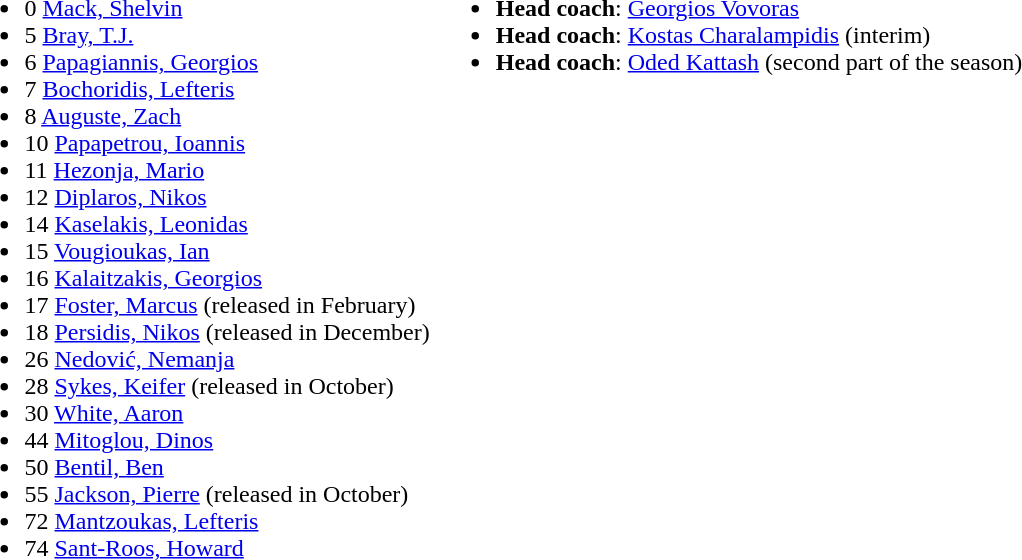<table>
<tr valign="top">
<td><br><ul><li>0  <a href='#'>Mack, Shelvin</a></li><li>5  <a href='#'>Bray, T.J.</a></li><li>6  <a href='#'>Papagiannis, Georgios</a></li><li>7  <a href='#'>Bochoridis, Lefteris</a></li><li>8  <a href='#'>Auguste, Zach</a></li><li>10  <a href='#'>Papapetrou, Ioannis</a></li><li>11  <a href='#'>Hezonja, Mario</a></li><li>12  <a href='#'>Diplaros, Nikos</a></li><li>14  <a href='#'>Kaselakis, Leonidas</a></li><li>15  <a href='#'>Vougioukas, Ian</a></li><li>16  <a href='#'>Kalaitzakis, Georgios</a></li><li>17  <a href='#'>Foster, Marcus</a> (released in February)</li><li>18  <a href='#'>Persidis, Nikos</a> (released in December)</li><li>26  <a href='#'>Nedović, Nemanja</a></li><li>28  <a href='#'>Sykes, Keifer</a> (released in October)</li><li>30  <a href='#'>White, Aaron</a></li><li>44  <a href='#'>Mitoglou, Dinos</a></li><li>50  <a href='#'>Bentil, Ben</a></li><li>55  <a href='#'>Jackson, Pierre</a> (released in October)</li><li>72  <a href='#'>Mantzoukas, Lefteris</a></li><li>74  <a href='#'>Sant-Roos, Howard</a></li></ul></td>
<td><br><ul><li><strong>Head coach</strong>:  <a href='#'>Georgios Vovoras</a></li><li><strong>Head coach</strong>:  <a href='#'>Kostas Charalampidis</a> (interim)</li><li><strong>Head coach</strong>:  <a href='#'>Oded Kattash</a> (second part of the season)</li></ul></td>
</tr>
</table>
